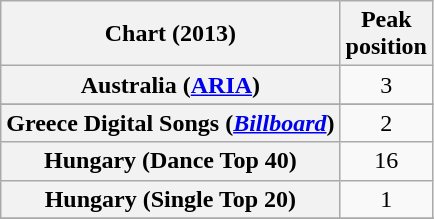<table class="wikitable sortable plainrowheaders" style="text-align:center">
<tr>
<th scope="col">Chart (2013)</th>
<th scope="col">Peak<br>position</th>
</tr>
<tr>
<th scope="row">Australia (<a href='#'>ARIA</a>)</th>
<td>3</td>
</tr>
<tr>
</tr>
<tr>
</tr>
<tr>
</tr>
<tr>
<th scope="row">Greece Digital Songs (<em><a href='#'>Billboard</a></em>)</th>
<td>2</td>
</tr>
<tr>
<th scope="row">Hungary (Dance Top 40)</th>
<td>16</td>
</tr>
<tr>
<th scope="row">Hungary (Single Top 20)</th>
<td>1</td>
</tr>
<tr>
</tr>
<tr>
</tr>
<tr>
</tr>
<tr>
</tr>
<tr>
</tr>
<tr>
</tr>
<tr>
</tr>
<tr>
</tr>
<tr>
</tr>
<tr>
</tr>
<tr>
</tr>
<tr>
</tr>
<tr>
</tr>
</table>
